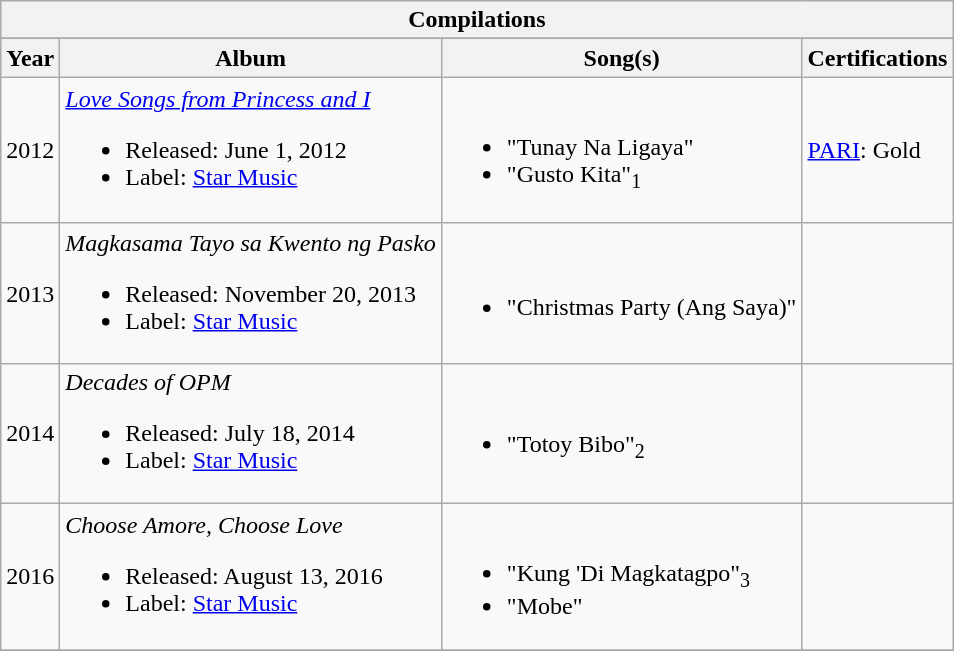<table class="wikitable">
<tr>
<th colspan="5">Compilations </th>
</tr>
<tr style="background:#ccc; text-align:center;"|>
</tr>
<tr>
<th>Year</th>
<th>Album</th>
<th>Song(s)</th>
<th>Certifications</th>
</tr>
<tr>
<td>2012</td>
<td><em><a href='#'>Love Songs from Princess and I</a></em><br><ul><li>Released: June 1, 2012</li><li>Label: <a href='#'>Star Music</a></li></ul></td>
<td><br><ul><li>"Tunay Na Ligaya"</li><li>"Gusto Kita"<sub>1</sub></li></ul></td>
<td><a href='#'>PARI</a>: Gold</td>
</tr>
<tr>
<td>2013</td>
<td><em>Magkasama Tayo sa Kwento ng Pasko</em><br><ul><li>Released: November 20, 2013</li><li>Label: <a href='#'>Star Music</a></li></ul></td>
<td><br><ul><li>"Christmas Party (Ang Saya)"</li></ul></td>
<td></td>
</tr>
<tr>
<td>2014</td>
<td><em>Decades of OPM</em><br><ul><li>Released: July 18, 2014</li><li>Label: <a href='#'>Star Music</a></li></ul></td>
<td><br><ul><li>"Totoy Bibo"<sub>2</sub></li></ul></td>
<td></td>
</tr>
<tr>
<td>2016</td>
<td><em>Choose Amore, Choose Love</em><br><ul><li>Released: August 13, 2016</li><li>Label: <a href='#'>Star Music</a></li></ul></td>
<td><br><ul><li>"Kung 'Di Magkatagpo"<sub>3</sub></li><li>"Mobe"</li></ul></td>
<td></td>
</tr>
<tr>
</tr>
</table>
